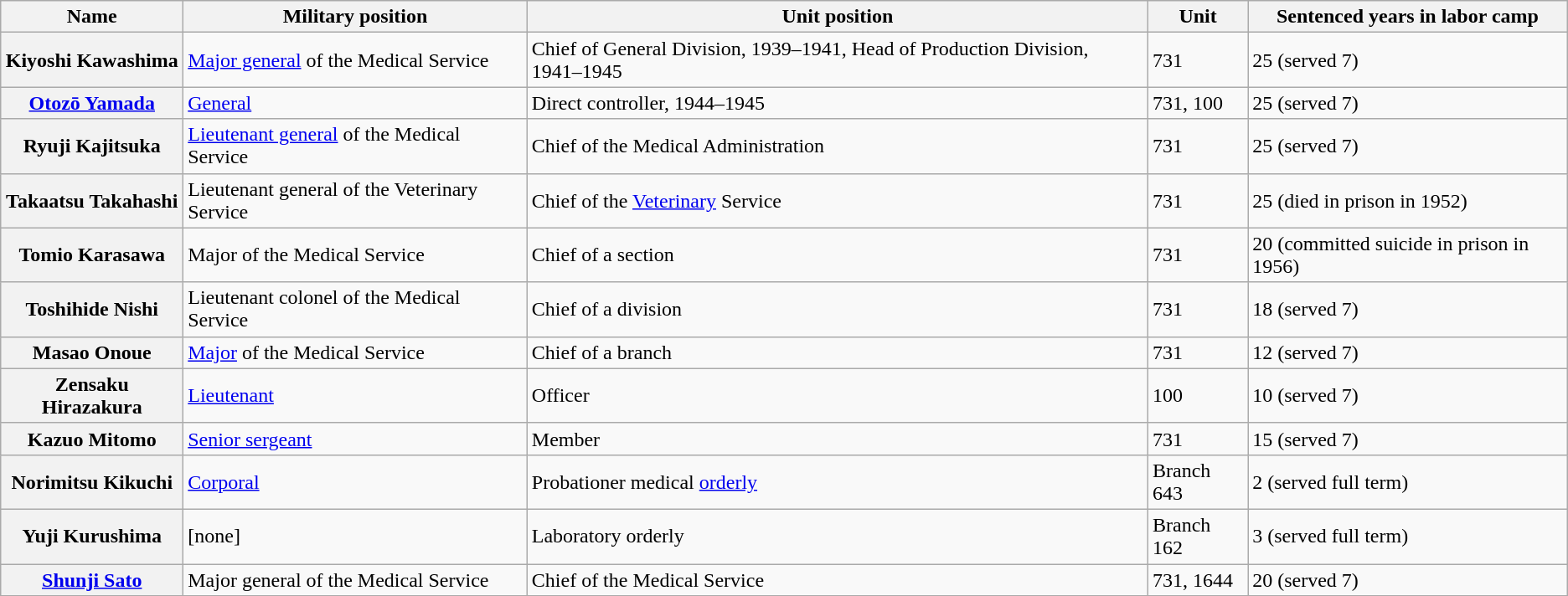<table class="wikitable">
<tr>
<th scope="col">Name</th>
<th scope="col">Military position</th>
<th scope="col">Unit position</th>
<th scope="col">Unit</th>
<th scope="col">Sentenced years in labor camp</th>
</tr>
<tr>
<th scope="row">Kiyoshi Kawashima</th>
<td><a href='#'>Major general</a> of the Medical Service</td>
<td>Chief of General Division, 1939–1941, Head of Production Division, 1941–1945</td>
<td>731</td>
<td>25 (served 7)</td>
</tr>
<tr>
<th scope="row"><a href='#'>Otozō Yamada</a></th>
<td><a href='#'>General</a></td>
<td>Direct controller, 1944–1945</td>
<td>731, 100</td>
<td>25 (served 7)</td>
</tr>
<tr>
<th scope="row">Ryuji Kajitsuka</th>
<td><a href='#'>Lieutenant general</a> of the Medical Service</td>
<td>Chief of the Medical Administration</td>
<td>731</td>
<td>25 (served 7)</td>
</tr>
<tr>
<th scope="row">Takaatsu Takahashi</th>
<td>Lieutenant general of the Veterinary Service</td>
<td>Chief of the <a href='#'>Veterinary</a> Service</td>
<td>731</td>
<td>25 (died in prison in 1952)</td>
</tr>
<tr>
<th scope="row">Tomio Karasawa</th>
<td>Major of the Medical Service</td>
<td>Chief of a section</td>
<td>731</td>
<td>20 (committed suicide in prison in 1956)</td>
</tr>
<tr>
<th scope="row">Toshihide Nishi</th>
<td>Lieutenant colonel of the Medical Service</td>
<td>Chief of a division</td>
<td>731</td>
<td>18 (served 7)</td>
</tr>
<tr>
<th scope="row">Masao Onoue</th>
<td><a href='#'>Major</a> of the Medical Service</td>
<td>Chief of a branch</td>
<td>731</td>
<td>12 (served 7)</td>
</tr>
<tr>
<th scope="row">Zensaku Hirazakura</th>
<td><a href='#'>Lieutenant</a></td>
<td>Officer</td>
<td>100</td>
<td>10 (served 7)</td>
</tr>
<tr>
<th scope="row">Kazuo Mitomo</th>
<td><a href='#'>Senior sergeant</a></td>
<td>Member</td>
<td>731</td>
<td>15 (served 7)</td>
</tr>
<tr>
<th scope="row">Norimitsu Kikuchi</th>
<td><a href='#'>Corporal</a></td>
<td>Probationer medical <a href='#'>orderly</a></td>
<td>Branch 643</td>
<td>2 (served full term)</td>
</tr>
<tr>
<th scope="row">Yuji Kurushima</th>
<td>[none]</td>
<td>Laboratory orderly</td>
<td>Branch 162</td>
<td>3 (served full term)</td>
</tr>
<tr>
<th scope="row"><a href='#'>Shunji Sato</a></th>
<td>Major general of the Medical Service</td>
<td>Chief of the Medical Service</td>
<td>731, 1644</td>
<td>20 (served 7)</td>
</tr>
</table>
